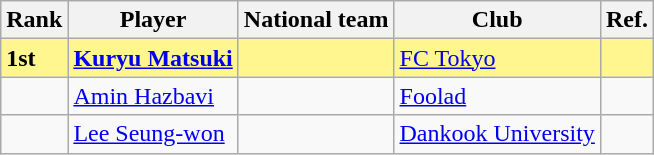<table class="wikitable">
<tr>
<th>Rank</th>
<th>Player</th>
<th>National team</th>
<th>Club</th>
<th>Ref.</th>
</tr>
<tr bgcolor="#FFF68F">
<td><strong>1st</strong></td>
<td><strong><a href='#'>Kuryu Matsuki</a></strong></td>
<td><strong></strong></td>
<td> <a href='#'>FC Tokyo</a></td>
<td></td>
</tr>
<tr>
<td></td>
<td><a href='#'>Amin Hazbavi</a></td>
<td></td>
<td> <a href='#'>Foolad</a></td>
<td></td>
</tr>
<tr>
<td></td>
<td><a href='#'>Lee Seung-won</a></td>
<td></td>
<td> <a href='#'>Dankook University</a></td>
<td></td>
</tr>
</table>
